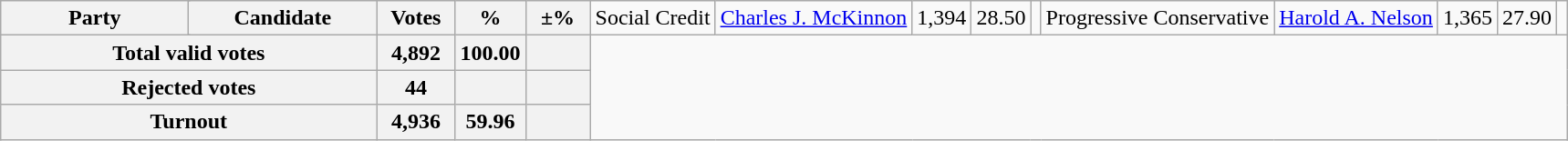<table class="wikitable">
<tr>
<th colspan=2 style="width: 130px">Party</th>
<th style="width: 130px">Candidate</th>
<th style="width: 50px">Votes</th>
<th style="width: 40px">%</th>
<th style="width: 40px">±%<br>
</th>
<td>Social Credit</td>
<td><a href='#'>Charles J. McKinnon</a></td>
<td align="right">1,394</td>
<td align="right">28.50</td>
<td align="right"><br></td>
<td>Progressive Conservative</td>
<td><a href='#'>Harold A. Nelson</a></td>
<td align="right">1,365</td>
<td align="right">27.90</td>
<td align="right"></td>
</tr>
<tr bgcolor="white">
<th align="right" colspan=3>Total valid votes</th>
<th align="right">4,892</th>
<th align="right">100.00</th>
<th align="right"></th>
</tr>
<tr bgcolor="white">
<th align="right" colspan=3>Rejected votes</th>
<th align="right">44</th>
<th align="right"></th>
<th align="right"></th>
</tr>
<tr bgcolor="white">
<th align="right" colspan=3>Turnout</th>
<th align="right">4,936</th>
<th align="right">59.96</th>
<th align="right"></th>
</tr>
</table>
